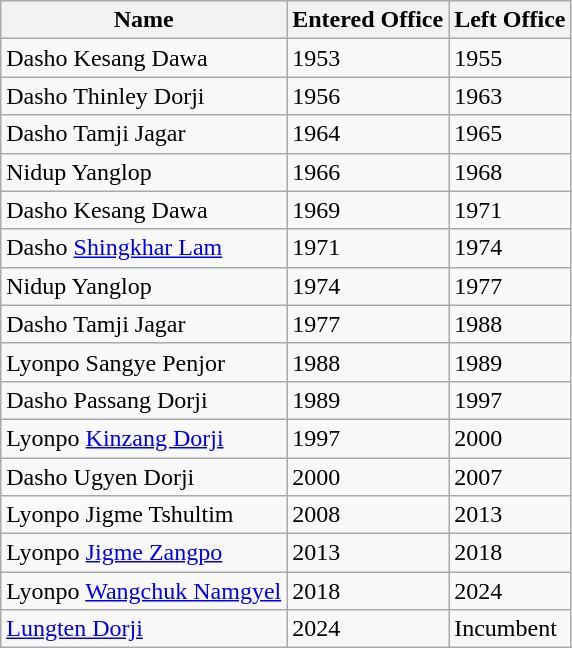<table class="wikitable">
<tr>
<th>Name</th>
<th>Entered Office</th>
<th>Left Office</th>
</tr>
<tr>
<td>Dasho Kesang Dawa</td>
<td>1953</td>
<td>1955</td>
</tr>
<tr>
<td>Dasho Thinley Dorji</td>
<td>1956</td>
<td>1963</td>
</tr>
<tr>
<td>Dasho Tamji Jagar</td>
<td>1964</td>
<td>1965</td>
</tr>
<tr>
<td>Nidup Yanglop</td>
<td>1966</td>
<td>1968</td>
</tr>
<tr>
<td>Dasho Kesang Dawa</td>
<td>1969</td>
<td>1971</td>
</tr>
<tr>
<td>Dasho <a href='#'>Shingkhar Lam</a></td>
<td>1971</td>
<td>1974</td>
</tr>
<tr>
<td>Nidup Yanglop</td>
<td>1974</td>
<td>1977</td>
</tr>
<tr>
<td>Dasho Tamji Jagar</td>
<td>1977</td>
<td>1988</td>
</tr>
<tr>
<td>Lyonpo Sangye Penjor</td>
<td>1988</td>
<td>1989</td>
</tr>
<tr>
<td>Dasho Passang Dorji</td>
<td>1989</td>
<td>1997</td>
</tr>
<tr>
<td>Lyonpo <a href='#'>Kinzang Dorji</a></td>
<td>1997</td>
<td>2000</td>
</tr>
<tr>
<td>Dasho Ugyen Dorji</td>
<td>2000</td>
<td>2007</td>
</tr>
<tr>
<td>Lyonpo Jigme Tshultim</td>
<td>2008</td>
<td>2013</td>
</tr>
<tr>
<td>Lyonpo <a href='#'>Jigme Zangpo</a></td>
<td>2013</td>
<td>2018</td>
</tr>
<tr>
<td>Lyonpo <a href='#'>Wangchuk Namgyel</a></td>
<td>2018</td>
<td>2024</td>
</tr>
<tr>
<td><a href='#'>Lungten Dorji</a></td>
<td>2024</td>
<td>Incumbent</td>
</tr>
</table>
